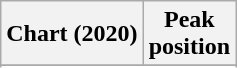<table class="wikitable sortable plainrowheaders" style="text-align:center">
<tr>
<th scope="col">Chart (2020)</th>
<th scope="col">Peak<br>position</th>
</tr>
<tr>
</tr>
<tr>
</tr>
<tr>
</tr>
<tr>
</tr>
<tr>
</tr>
<tr>
</tr>
<tr>
</tr>
<tr>
</tr>
<tr>
</tr>
<tr>
</tr>
</table>
